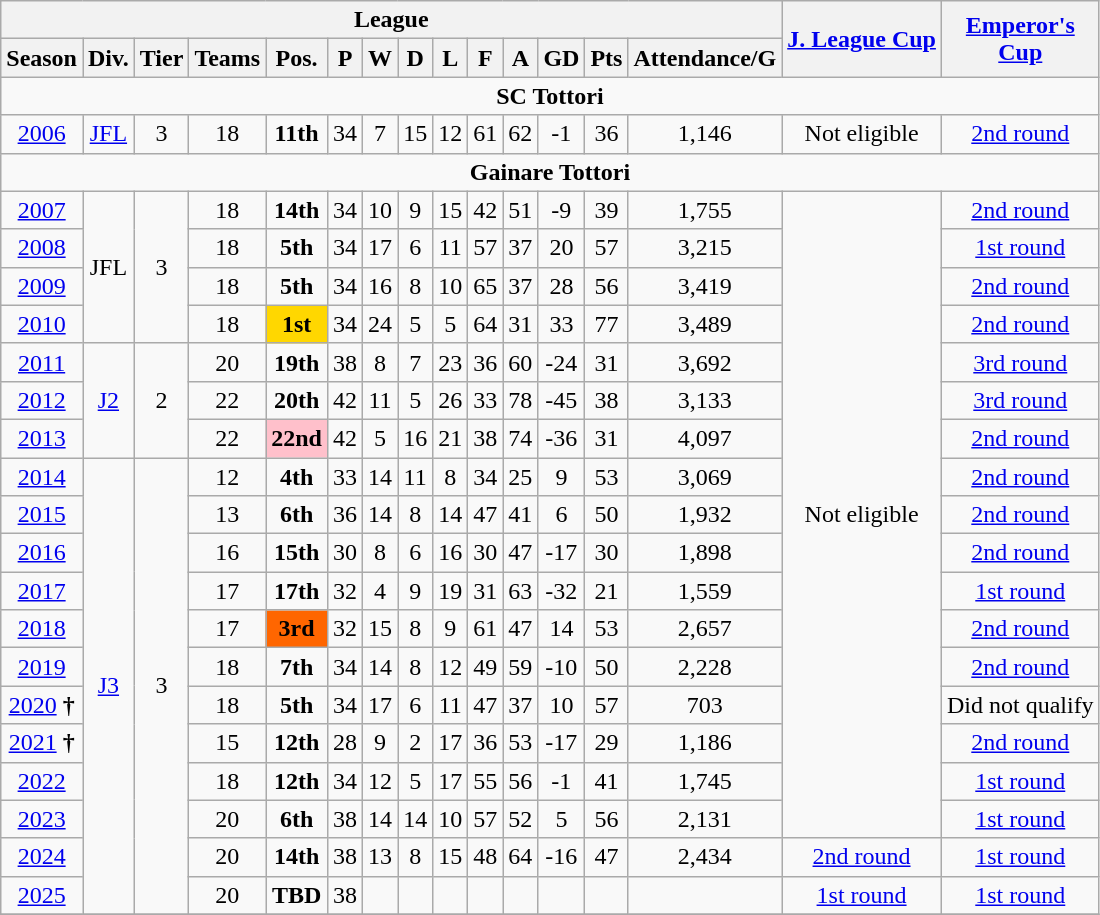<table class="wikitable" style="text-align:center">
<tr>
<th colspan="14">League</th>
<th rowspan="2"><a href='#'>J. League Cup</a></th>
<th rowspan="2"><a href='#'>Emperor's<br>Cup</a></th>
</tr>
<tr>
<th>Season</th>
<th>Div.</th>
<th>Tier</th>
<th>Teams</th>
<th>Pos.</th>
<th>P</th>
<th>W</th>
<th>D</th>
<th>L</th>
<th>F</th>
<th>A</th>
<th>GD</th>
<th>Pts</th>
<th>Attendance/G</th>
</tr>
<tr>
<td colspan="16"><strong>SC Tottori</strong></td>
</tr>
<tr>
<td><a href='#'>2006</a></td>
<td><a href='#'>JFL</a></td>
<td>3</td>
<td>18</td>
<td><strong>11th</strong></td>
<td>34</td>
<td>7</td>
<td>15</td>
<td>12</td>
<td>61</td>
<td>62</td>
<td>-1</td>
<td>36</td>
<td>1,146</td>
<td>Not eligible</td>
<td><a href='#'>2nd round</a></td>
</tr>
<tr>
<td colspan="16"><strong>Gainare Tottori</strong></td>
</tr>
<tr>
<td><a href='#'>2007</a></td>
<td rowspan="4">JFL</td>
<td rowspan="4">3</td>
<td>18</td>
<td><strong>14th</strong></td>
<td>34</td>
<td>10</td>
<td>9</td>
<td>15</td>
<td>42</td>
<td>51</td>
<td>-9</td>
<td>39</td>
<td>1,755</td>
<td rowspan="17">Not eligible</td>
<td><a href='#'>2nd round</a></td>
</tr>
<tr>
<td><a href='#'>2008</a></td>
<td>18</td>
<td><strong>5th</strong></td>
<td>34</td>
<td>17</td>
<td>6</td>
<td>11</td>
<td>57</td>
<td>37</td>
<td>20</td>
<td>57</td>
<td>3,215</td>
<td><a href='#'>1st round</a></td>
</tr>
<tr>
<td><a href='#'>2009</a></td>
<td>18</td>
<td><strong>5th</strong></td>
<td>34</td>
<td>16</td>
<td>8</td>
<td>10</td>
<td>65</td>
<td>37</td>
<td>28</td>
<td>56</td>
<td>3,419</td>
<td><a href='#'>2nd round</a></td>
</tr>
<tr>
<td><a href='#'>2010</a></td>
<td>18</td>
<td bgcolor=gold><strong>1st</strong></td>
<td>34</td>
<td>24</td>
<td>5</td>
<td>5</td>
<td>64</td>
<td>31</td>
<td>33</td>
<td>77</td>
<td>3,489</td>
<td><a href='#'>2nd round</a></td>
</tr>
<tr>
<td><a href='#'>2011</a></td>
<td rowspan="3"><a href='#'>J2</a></td>
<td rowspan="3">2</td>
<td>20</td>
<td><strong>19th</strong></td>
<td>38</td>
<td>8</td>
<td>7</td>
<td>23</td>
<td>36</td>
<td>60</td>
<td>-24</td>
<td>31</td>
<td>3,692</td>
<td><a href='#'>3rd round</a></td>
</tr>
<tr>
<td><a href='#'>2012</a></td>
<td>22</td>
<td><strong>20th</strong></td>
<td>42</td>
<td>11</td>
<td>5</td>
<td>26</td>
<td>33</td>
<td>78</td>
<td>-45</td>
<td>38</td>
<td>3,133</td>
<td><a href='#'>3rd round</a></td>
</tr>
<tr>
<td><a href='#'>2013</a></td>
<td>22</td>
<td bgcolor="pink"><strong>22nd</strong></td>
<td>42</td>
<td>5</td>
<td>16</td>
<td>21</td>
<td>38</td>
<td>74</td>
<td>-36</td>
<td>31</td>
<td>4,097</td>
<td><a href='#'>2nd round</a></td>
</tr>
<tr>
<td><a href='#'>2014</a></td>
<td rowspan=12><a href='#'>J3</a></td>
<td rowspan="12">3</td>
<td>12</td>
<td><strong>4th</strong></td>
<td>33</td>
<td>14</td>
<td>11</td>
<td>8</td>
<td>34</td>
<td>25</td>
<td>9</td>
<td>53</td>
<td>3,069</td>
<td><a href='#'>2nd round</a></td>
</tr>
<tr>
<td><a href='#'>2015</a></td>
<td>13</td>
<td><strong>6th</strong></td>
<td>36</td>
<td>14</td>
<td>8</td>
<td>14</td>
<td>47</td>
<td>41</td>
<td>6</td>
<td>50</td>
<td>1,932</td>
<td><a href='#'>2nd round</a></td>
</tr>
<tr>
<td><a href='#'>2016</a></td>
<td>16</td>
<td><strong>15th</strong></td>
<td>30</td>
<td>8</td>
<td>6</td>
<td>16</td>
<td>30</td>
<td>47</td>
<td>-17</td>
<td>30</td>
<td>1,898</td>
<td><a href='#'>2nd round</a></td>
</tr>
<tr>
<td><a href='#'>2017</a></td>
<td>17</td>
<td><strong>17th</strong></td>
<td>32</td>
<td>4</td>
<td>9</td>
<td>19</td>
<td>31</td>
<td>63</td>
<td>-32</td>
<td>21</td>
<td>1,559</td>
<td><a href='#'>1st round</a></td>
</tr>
<tr>
<td><a href='#'>2018</a></td>
<td>17</td>
<td bgcolor=ff6600><strong>3rd</strong></td>
<td>32</td>
<td>15</td>
<td>8</td>
<td>9</td>
<td>61</td>
<td>47</td>
<td>14</td>
<td>53</td>
<td>2,657</td>
<td><a href='#'>2nd round</a></td>
</tr>
<tr>
<td><a href='#'>2019</a></td>
<td>18</td>
<td><strong>7th</strong></td>
<td>34</td>
<td>14</td>
<td>8</td>
<td>12</td>
<td>49</td>
<td>59</td>
<td>-10</td>
<td>50</td>
<td>2,228</td>
<td><a href='#'>2nd round</a></td>
</tr>
<tr>
<td><a href='#'>2020</a> <strong>†</strong></td>
<td>18</td>
<td><strong>5th</strong></td>
<td>34</td>
<td>17</td>
<td>6</td>
<td>11</td>
<td>47</td>
<td>37</td>
<td>10</td>
<td>57</td>
<td>703</td>
<td>Did not qualify</td>
</tr>
<tr>
<td><a href='#'>2021</a> <strong>†</strong></td>
<td>15</td>
<td><strong>12th</strong></td>
<td>28</td>
<td>9</td>
<td>2</td>
<td>17</td>
<td>36</td>
<td>53</td>
<td>-17</td>
<td>29</td>
<td>1,186</td>
<td><a href='#'>2nd round</a></td>
</tr>
<tr>
<td><a href='#'>2022</a></td>
<td>18</td>
<td><strong>12th</strong></td>
<td>34</td>
<td>12</td>
<td>5</td>
<td>17</td>
<td>55</td>
<td>56</td>
<td>-1</td>
<td>41</td>
<td>1,745</td>
<td><a href='#'>1st round</a></td>
</tr>
<tr>
<td><a href='#'>2023</a></td>
<td>20</td>
<td><strong>6th</strong></td>
<td>38</td>
<td>14</td>
<td>14</td>
<td>10</td>
<td>57</td>
<td>52</td>
<td>5</td>
<td>56</td>
<td>2,131</td>
<td><a href='#'>1st round</a></td>
</tr>
<tr>
<td><a href='#'>2024</a></td>
<td>20</td>
<td><strong>14th</strong></td>
<td>38</td>
<td>13</td>
<td>8</td>
<td>15</td>
<td>48</td>
<td>64</td>
<td>-16</td>
<td>47</td>
<td>2,434</td>
<td><a href='#'>2nd round</a></td>
<td><a href='#'>1st round</a></td>
</tr>
<tr>
<td><a href='#'>2025</a></td>
<td>20</td>
<td><strong>TBD</strong></td>
<td>38</td>
<td></td>
<td></td>
<td></td>
<td></td>
<td></td>
<td></td>
<td></td>
<td></td>
<td><a href='#'>1st round</a></td>
<td><a href='#'>1st round</a></td>
</tr>
<tr>
</tr>
</table>
